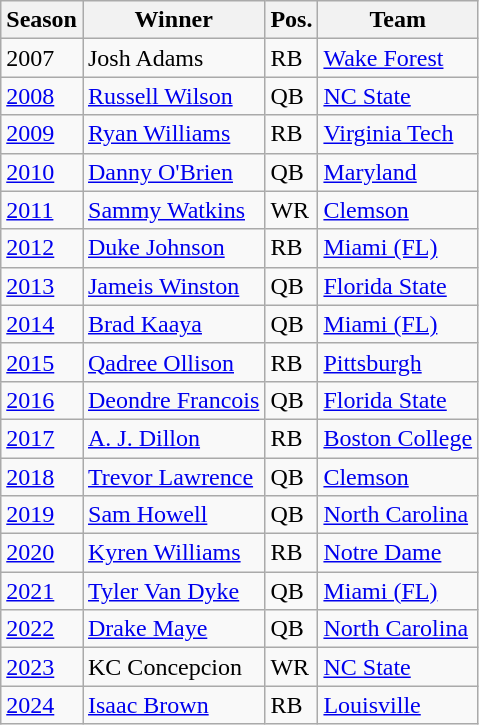<table class="wikitable sortable">
<tr>
<th>Season</th>
<th>Winner</th>
<th>Pos.</th>
<th>Team</th>
</tr>
<tr>
<td>2007</td>
<td>Josh Adams</td>
<td>RB</td>
<td><a href='#'>Wake Forest</a></td>
</tr>
<tr>
<td><a href='#'>2008</a></td>
<td><a href='#'>Russell Wilson</a></td>
<td>QB</td>
<td><a href='#'>NC State</a></td>
</tr>
<tr>
<td><a href='#'>2009</a></td>
<td><a href='#'>Ryan Williams</a></td>
<td>RB</td>
<td><a href='#'>Virginia Tech</a></td>
</tr>
<tr>
<td><a href='#'>2010</a></td>
<td><a href='#'>Danny O'Brien</a></td>
<td>QB</td>
<td><a href='#'>Maryland</a></td>
</tr>
<tr>
<td><a href='#'>2011</a></td>
<td><a href='#'>Sammy Watkins</a></td>
<td>WR</td>
<td><a href='#'>Clemson</a></td>
</tr>
<tr>
<td><a href='#'>2012</a></td>
<td><a href='#'>Duke Johnson</a></td>
<td>RB</td>
<td><a href='#'>Miami (FL)</a></td>
</tr>
<tr>
<td><a href='#'>2013</a></td>
<td><a href='#'>Jameis Winston</a></td>
<td>QB</td>
<td><a href='#'>Florida State</a></td>
</tr>
<tr>
<td><a href='#'>2014</a></td>
<td><a href='#'>Brad Kaaya</a></td>
<td>QB</td>
<td><a href='#'>Miami (FL)</a></td>
</tr>
<tr>
<td><a href='#'>2015</a></td>
<td><a href='#'>Qadree Ollison</a></td>
<td>RB</td>
<td><a href='#'>Pittsburgh</a></td>
</tr>
<tr>
<td><a href='#'>2016</a></td>
<td><a href='#'>Deondre Francois</a></td>
<td>QB</td>
<td><a href='#'>Florida State</a></td>
</tr>
<tr>
<td><a href='#'>2017</a></td>
<td><a href='#'>A. J. Dillon</a></td>
<td>RB</td>
<td><a href='#'>Boston College</a></td>
</tr>
<tr>
<td><a href='#'>2018</a></td>
<td><a href='#'>Trevor Lawrence</a></td>
<td>QB</td>
<td><a href='#'>Clemson</a></td>
</tr>
<tr>
<td><a href='#'>2019</a></td>
<td><a href='#'>Sam Howell</a></td>
<td>QB</td>
<td><a href='#'>North Carolina</a></td>
</tr>
<tr>
<td><a href='#'>2020</a></td>
<td><a href='#'>Kyren Williams</a></td>
<td>RB</td>
<td><a href='#'>Notre Dame</a></td>
</tr>
<tr>
<td><a href='#'>2021</a></td>
<td><a href='#'>Tyler Van Dyke</a></td>
<td>QB</td>
<td><a href='#'>Miami (FL)</a></td>
</tr>
<tr>
<td><a href='#'>2022</a></td>
<td><a href='#'>Drake Maye</a></td>
<td>QB</td>
<td><a href='#'>North Carolina</a></td>
</tr>
<tr>
<td><a href='#'>2023</a></td>
<td>KC Concepcion</td>
<td>WR</td>
<td><a href='#'>NC State</a></td>
</tr>
<tr>
<td><a href='#'>2024</a></td>
<td><a href='#'>Isaac Brown</a></td>
<td>RB</td>
<td><a href='#'>Louisville</a></td>
</tr>
</table>
